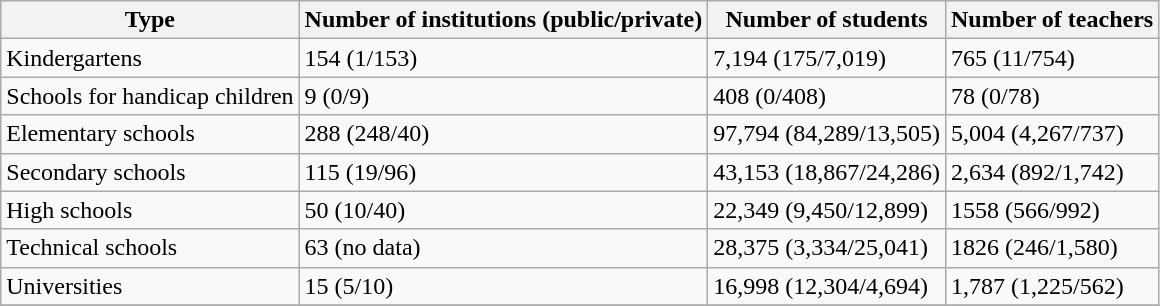<table Class = "wikitable">
<tr>
<th>Type</th>
<th>Number of institutions (public/private)</th>
<th>Number of students</th>
<th>Number of teachers</th>
</tr>
<tr>
<td>Kindergartens</td>
<td>154 (1/153)</td>
<td>7,194 (175/7,019)</td>
<td>765 (11/754)</td>
</tr>
<tr>
<td>Schools for handicap children</td>
<td>9 (0/9)</td>
<td>408 (0/408)</td>
<td>78 (0/78)</td>
</tr>
<tr>
<td>Elementary schools</td>
<td>288 (248/40)</td>
<td>97,794 (84,289/13,505)</td>
<td>5,004 (4,267/737)</td>
</tr>
<tr>
<td>Secondary schools</td>
<td>115 (19/96)</td>
<td>43,153 (18,867/24,286)</td>
<td>2,634 (892/1,742)</td>
</tr>
<tr>
<td>High schools</td>
<td>50 (10/40)</td>
<td>22,349 (9,450/12,899)</td>
<td>1558 (566/992)</td>
</tr>
<tr>
<td>Technical schools</td>
<td>63 (no data)</td>
<td>28,375 (3,334/25,041)</td>
<td>1826 (246/1,580)</td>
</tr>
<tr>
<td>Universities</td>
<td>15 (5/10)</td>
<td>16,998 (12,304/4,694)</td>
<td>1,787 (1,225/562)</td>
</tr>
<tr>
</tr>
</table>
